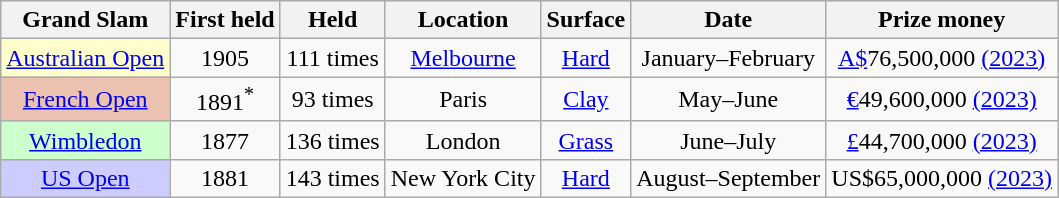<table class="wikitable" style="text-align:center">
<tr>
<th scope="col">Grand Slam</th>
<th scope="col">First held</th>
<th scope="col">Held</th>
<th scope="col">Location</th>
<th scope="col">Surface</th>
<th scope="col">Date</th>
<th scope="col">Prize money</th>
</tr>
<tr>
<td scope="row" style="background:#ffc;"><a href='#'>Australian Open</a></td>
<td>1905</td>
<td>111 times</td>
<td><a href='#'>Melbourne</a></td>
<td><a href='#'>Hard</a></td>
<td>January–February</td>
<td><a href='#'>A$</a>76,500,000 <a href='#'>(2023)</a></td>
</tr>
<tr>
<td scope="row" style="background:#ebc2af;"><a href='#'>French Open</a></td>
<td>1891<sup>*</sup></td>
<td>93 times</td>
<td>Paris</td>
<td><a href='#'>Clay</a></td>
<td>May–June</td>
<td><a href='#'>€</a>49,600,000 <a href='#'>(2023)</a></td>
</tr>
<tr>
<td scope="row" style="background:#cfc;"><a href='#'>Wimbledon</a></td>
<td>1877</td>
<td>136 times</td>
<td>London</td>
<td><a href='#'>Grass</a></td>
<td>June–July</td>
<td><a href='#'>£</a>44,700,000 <a href='#'>(2023)</a></td>
</tr>
<tr>
<td scope="row" style="background:#ccf;"><a href='#'>US Open</a></td>
<td>1881</td>
<td>143 times</td>
<td>New York City</td>
<td><a href='#'>Hard</a></td>
<td>August–September</td>
<td>US$65,000,000 <a href='#'>(2023)</a></td>
</tr>
</table>
